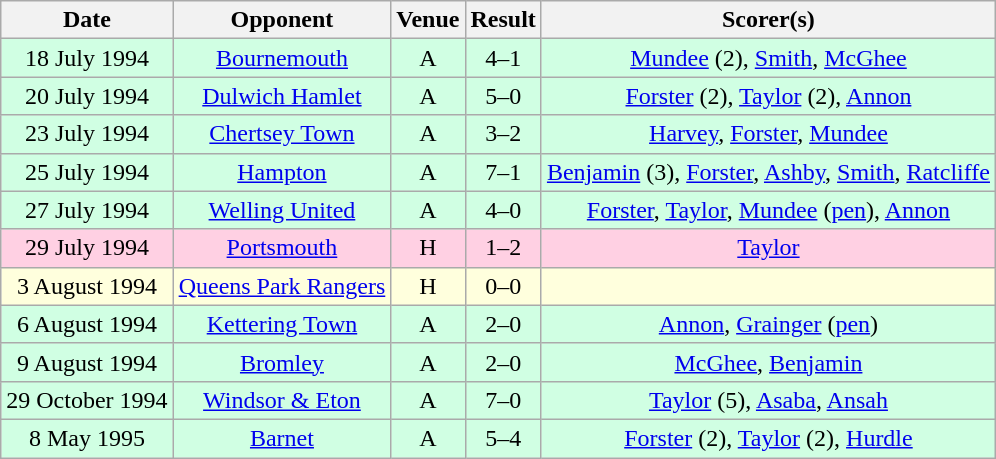<table class="wikitable sortable" style="text-align:center;">
<tr>
<th>Date</th>
<th>Opponent</th>
<th>Venue</th>
<th>Result</th>
<th>Scorer(s)</th>
</tr>
<tr style="background:#d0ffe3;">
<td>18 July 1994</td>
<td><a href='#'>Bournemouth</a></td>
<td>A</td>
<td>4–1</td>
<td><a href='#'>Mundee</a> (2), <a href='#'>Smith</a>, <a href='#'>McGhee</a></td>
</tr>
<tr style="background:#d0ffe3;">
<td>20 July 1994</td>
<td><a href='#'>Dulwich Hamlet</a></td>
<td>A</td>
<td>5–0</td>
<td><a href='#'>Forster</a> (2), <a href='#'>Taylor</a> (2), <a href='#'>Annon</a></td>
</tr>
<tr style="background:#d0ffe3;">
<td>23 July 1994</td>
<td><a href='#'>Chertsey Town</a></td>
<td>A</td>
<td>3–2</td>
<td><a href='#'>Harvey</a>, <a href='#'>Forster</a>, <a href='#'>Mundee</a></td>
</tr>
<tr style="background:#d0ffe3;">
<td>25 July 1994</td>
<td><a href='#'>Hampton</a></td>
<td>A</td>
<td>7–1</td>
<td><a href='#'>Benjamin</a> (3), <a href='#'>Forster</a>, <a href='#'>Ashby</a>, <a href='#'>Smith</a>, <a href='#'>Ratcliffe</a></td>
</tr>
<tr style="background:#d0ffe3;">
<td>27 July 1994</td>
<td><a href='#'>Welling United</a></td>
<td>A</td>
<td>4–0</td>
<td><a href='#'>Forster</a>, <a href='#'>Taylor</a>, <a href='#'>Mundee</a> (<a href='#'>pen</a>), <a href='#'>Annon</a></td>
</tr>
<tr style="background:#ffd0e3;">
<td>29 July 1994</td>
<td><a href='#'>Portsmouth</a></td>
<td>H</td>
<td>1–2</td>
<td><a href='#'>Taylor</a></td>
</tr>
<tr style="background:#ffd;">
<td>3 August 1994</td>
<td><a href='#'>Queens Park Rangers</a></td>
<td>H</td>
<td>0–0</td>
<td></td>
</tr>
<tr style="background:#d0ffe3;">
<td>6 August 1994</td>
<td><a href='#'>Kettering Town</a></td>
<td>A</td>
<td>2–0</td>
<td><a href='#'>Annon</a>, <a href='#'>Grainger</a> (<a href='#'>pen</a>)</td>
</tr>
<tr style="background:#d0ffe3;">
<td>9 August 1994</td>
<td><a href='#'>Bromley</a></td>
<td>A</td>
<td>2–0</td>
<td><a href='#'>McGhee</a>, <a href='#'>Benjamin</a></td>
</tr>
<tr style="background:#d0ffe3;">
<td>29 October 1994</td>
<td><a href='#'>Windsor & Eton</a></td>
<td>A</td>
<td>7–0</td>
<td><a href='#'>Taylor</a> (5), <a href='#'>Asaba</a>, <a href='#'>Ansah</a></td>
</tr>
<tr style="background:#d0ffe3;">
<td>8 May 1995</td>
<td><a href='#'>Barnet</a></td>
<td>A</td>
<td>5–4</td>
<td><a href='#'>Forster</a> (2), <a href='#'>Taylor</a> (2), <a href='#'>Hurdle</a></td>
</tr>
</table>
